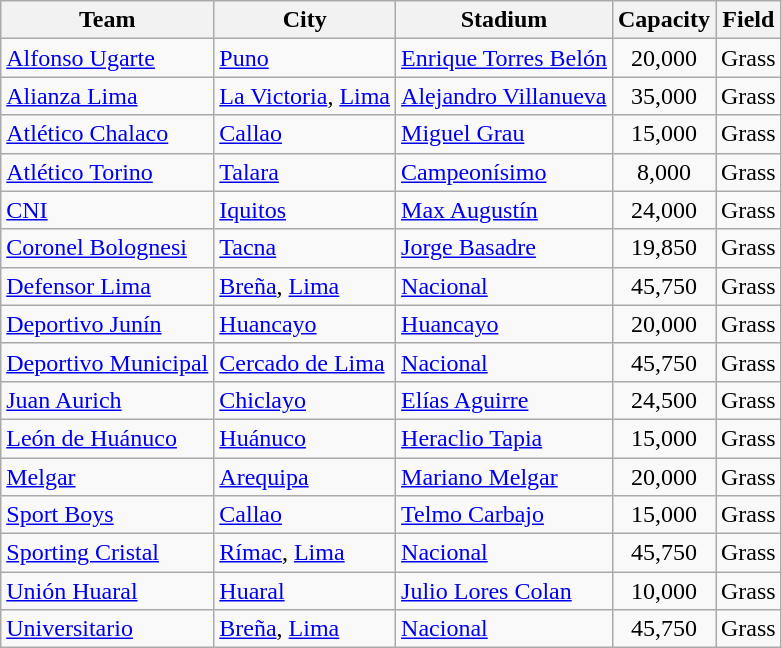<table class="wikitable sortable">
<tr>
<th>Team</th>
<th>City</th>
<th>Stadium</th>
<th>Capacity</th>
<th>Field</th>
</tr>
<tr>
<td><a href='#'>Alfonso Ugarte</a></td>
<td><a href='#'>Puno</a></td>
<td><a href='#'>Enrique Torres Belón</a></td>
<td align="center">20,000</td>
<td>Grass</td>
</tr>
<tr>
<td><a href='#'>Alianza Lima</a></td>
<td><a href='#'>La Victoria</a>, <a href='#'>Lima</a></td>
<td><a href='#'>Alejandro Villanueva</a></td>
<td align="center">35,000</td>
<td>Grass</td>
</tr>
<tr>
<td><a href='#'>Atlético Chalaco</a></td>
<td><a href='#'>Callao</a></td>
<td><a href='#'>Miguel Grau</a></td>
<td align="center">15,000</td>
<td>Grass</td>
</tr>
<tr>
<td><a href='#'>Atlético Torino</a></td>
<td><a href='#'>Talara</a></td>
<td><a href='#'>Campeonísimo</a></td>
<td align="center">8,000</td>
<td>Grass</td>
</tr>
<tr>
<td><a href='#'>CNI</a></td>
<td><a href='#'>Iquitos</a></td>
<td><a href='#'>Max Augustín</a></td>
<td align="center">24,000</td>
<td>Grass</td>
</tr>
<tr>
<td><a href='#'>Coronel Bolognesi</a></td>
<td><a href='#'>Tacna</a></td>
<td><a href='#'>Jorge Basadre</a></td>
<td align="center">19,850</td>
<td>Grass</td>
</tr>
<tr>
<td><a href='#'>Defensor Lima</a></td>
<td><a href='#'>Breña</a>, <a href='#'>Lima</a></td>
<td><a href='#'>Nacional</a></td>
<td align="center">45,750</td>
<td>Grass</td>
</tr>
<tr>
<td><a href='#'>Deportivo Junín</a></td>
<td><a href='#'>Huancayo</a></td>
<td><a href='#'>Huancayo</a></td>
<td align="center">20,000</td>
<td>Grass</td>
</tr>
<tr>
<td><a href='#'>Deportivo Municipal</a></td>
<td><a href='#'>Cercado de Lima</a></td>
<td><a href='#'>Nacional</a></td>
<td align="center">45,750</td>
<td>Grass</td>
</tr>
<tr>
<td><a href='#'>Juan Aurich</a></td>
<td><a href='#'>Chiclayo</a></td>
<td><a href='#'>Elías Aguirre</a></td>
<td align="center">24,500</td>
<td>Grass</td>
</tr>
<tr>
<td><a href='#'>León de Huánuco</a></td>
<td><a href='#'>Huánuco</a></td>
<td><a href='#'>Heraclio Tapia</a></td>
<td align="center">15,000</td>
<td>Grass</td>
</tr>
<tr>
<td><a href='#'>Melgar</a></td>
<td><a href='#'>Arequipa</a></td>
<td><a href='#'>Mariano Melgar</a></td>
<td align="center">20,000</td>
<td>Grass</td>
</tr>
<tr>
<td><a href='#'>Sport Boys</a></td>
<td><a href='#'>Callao</a></td>
<td><a href='#'>Telmo Carbajo</a></td>
<td align="center">15,000</td>
<td>Grass</td>
</tr>
<tr>
<td><a href='#'>Sporting Cristal</a></td>
<td><a href='#'>Rímac</a>, <a href='#'>Lima</a></td>
<td><a href='#'>Nacional</a></td>
<td align="center">45,750</td>
<td>Grass</td>
</tr>
<tr>
<td><a href='#'>Unión Huaral</a></td>
<td><a href='#'>Huaral</a></td>
<td><a href='#'>Julio Lores Colan</a></td>
<td align="center">10,000</td>
<td>Grass</td>
</tr>
<tr>
<td><a href='#'>Universitario</a></td>
<td><a href='#'>Breña</a>, <a href='#'>Lima</a></td>
<td><a href='#'>Nacional</a></td>
<td align="center">45,750</td>
<td>Grass</td>
</tr>
</table>
